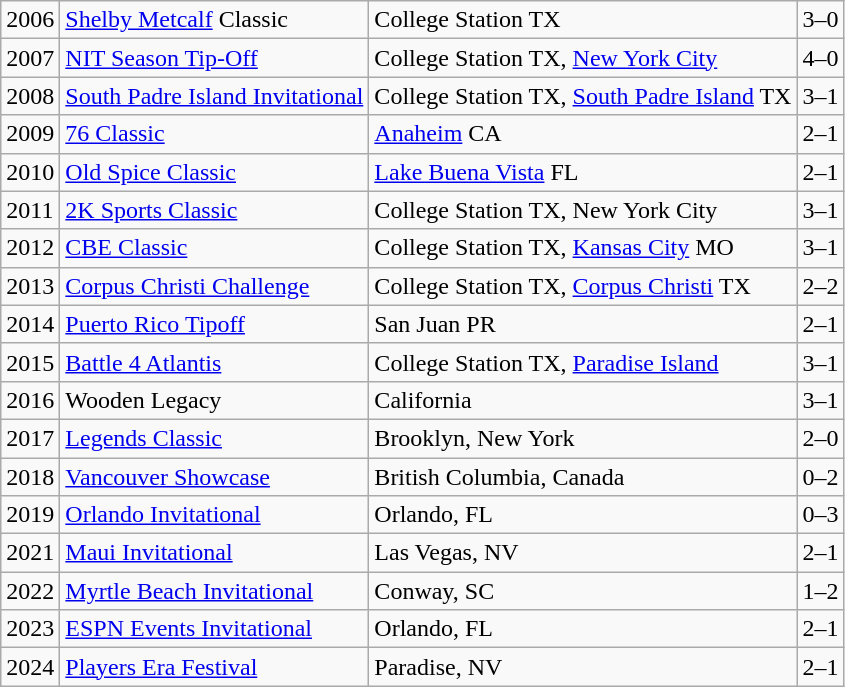<table class="wikitable">
<tr>
<td>2006</td>
<td><a href='#'>Shelby Metcalf</a> Classic</td>
<td>College Station TX</td>
<td>3–0</td>
</tr>
<tr>
<td>2007</td>
<td><a href='#'>NIT Season Tip-Off</a></td>
<td>College Station TX, <a href='#'>New York City</a></td>
<td>4–0</td>
</tr>
<tr>
<td>2008</td>
<td><a href='#'>South Padre Island Invitational</a></td>
<td>College Station TX, <a href='#'>South Padre Island</a> TX</td>
<td>3–1</td>
</tr>
<tr>
<td>2009</td>
<td><a href='#'>76 Classic</a></td>
<td><a href='#'>Anaheim</a> CA</td>
<td>2–1</td>
</tr>
<tr>
<td>2010</td>
<td><a href='#'>Old Spice Classic</a></td>
<td><a href='#'>Lake Buena Vista</a> FL</td>
<td>2–1</td>
</tr>
<tr>
<td>2011</td>
<td><a href='#'>2K Sports Classic</a></td>
<td>College Station TX, New York City</td>
<td>3–1</td>
</tr>
<tr>
<td>2012</td>
<td><a href='#'>CBE Classic</a></td>
<td>College Station TX, <a href='#'>Kansas City</a> MO</td>
<td>3–1</td>
</tr>
<tr>
<td>2013</td>
<td><a href='#'>Corpus Christi Challenge</a></td>
<td>College Station TX, <a href='#'>Corpus Christi</a> TX</td>
<td>2–2</td>
</tr>
<tr>
<td>2014</td>
<td><a href='#'>Puerto Rico Tipoff</a></td>
<td>San Juan PR</td>
<td>2–1</td>
</tr>
<tr>
<td>2015</td>
<td><a href='#'>Battle 4 Atlantis</a></td>
<td>College Station TX, <a href='#'>Paradise Island</a></td>
<td>3–1</td>
</tr>
<tr>
<td>2016</td>
<td>Wooden Legacy</td>
<td>California</td>
<td>3–1</td>
</tr>
<tr>
<td>2017</td>
<td><a href='#'>Legends Classic</a></td>
<td>Brooklyn, New York</td>
<td>2–0</td>
</tr>
<tr>
<td>2018</td>
<td><a href='#'>Vancouver Showcase</a></td>
<td>British Columbia, Canada</td>
<td>0–2</td>
</tr>
<tr>
<td>2019</td>
<td><a href='#'>Orlando Invitational</a></td>
<td>Orlando, FL</td>
<td>0–3</td>
</tr>
<tr>
<td>2021</td>
<td><a href='#'>Maui Invitational</a></td>
<td>Las Vegas, NV</td>
<td>2–1</td>
</tr>
<tr>
<td>2022</td>
<td><a href='#'>Myrtle Beach Invitational</a></td>
<td>Conway, SC</td>
<td>1–2</td>
</tr>
<tr>
<td>2023</td>
<td><a href='#'>ESPN Events Invitational</a></td>
<td>Orlando, FL</td>
<td>2–1</td>
</tr>
<tr>
<td>2024</td>
<td><a href='#'>Players Era Festival</a></td>
<td>Paradise, NV</td>
<td>2–1</td>
</tr>
</table>
